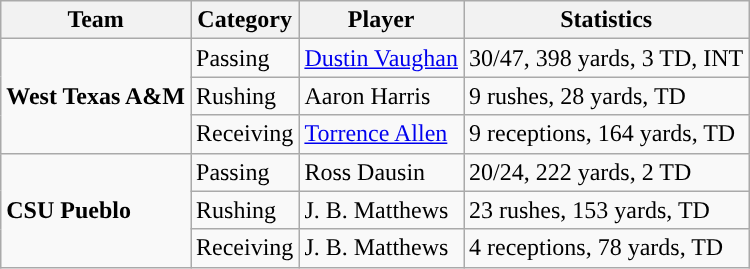<table class="wikitable" style="float: left;">
<tr>
<th>Team</th>
<th>Category</th>
<th>Player</th>
<th>Statistics</th>
</tr>
<tr>
<td rowspan=3><strong>West Texas A&M</strong></td>
<td>Passing</td>
<td><a href='#'>Dustin Vaughan</a></td>
<td>30/47, 398 yards, 3 TD, INT</td>
</tr>
<tr>
<td>Rushing</td>
<td>Aaron Harris</td>
<td>9 rushes, 28 yards, TD</td>
</tr>
<tr>
<td>Receiving</td>
<td><a href='#'>Torrence Allen</a></td>
<td>9 receptions, 164 yards, TD</td>
</tr>
<tr>
<td rowspan=3><strong>CSU Pueblo</strong></td>
<td>Passing</td>
<td>Ross Dausin</td>
<td>20/24, 222 yards, 2 TD</td>
</tr>
<tr>
<td>Rushing</td>
<td>J. B. Matthews</td>
<td>23 rushes, 153 yards, TD</td>
</tr>
<tr>
<td>Receiving</td>
<td>J. B. Matthews</td>
<td>4 receptions, 78 yards, TD</td>
</tr>
</table>
